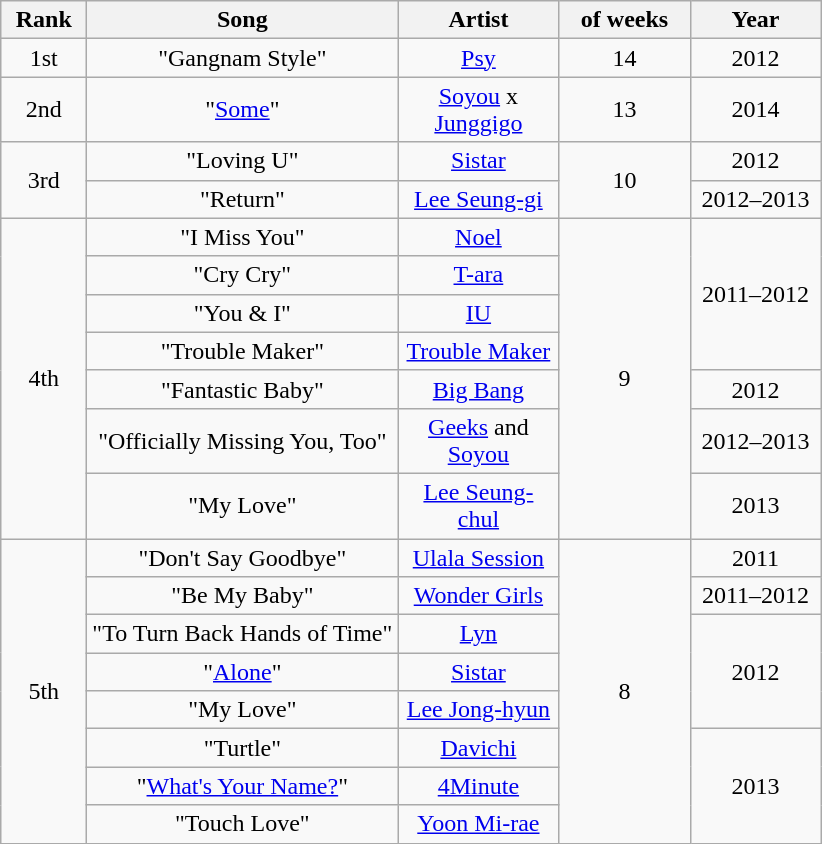<table class="wikitable" style="text-align: center;">
<tr>
<th width="50">Rank</th>
<th width="200">Song</th>
<th width="100">Artist</th>
<th width="80"> of weeks</th>
<th width="80">Year</th>
</tr>
<tr>
<td>1st</td>
<td>"Gangnam Style"</td>
<td><a href='#'>Psy</a></td>
<td>14</td>
<td>2012</td>
</tr>
<tr>
<td>2nd</td>
<td>"<a href='#'>Some</a>"</td>
<td><a href='#'>Soyou</a> x <a href='#'>Junggigo</a></td>
<td>13</td>
<td>2014</td>
</tr>
<tr>
<td rowspan="2">3rd</td>
<td>"Loving U"</td>
<td><a href='#'>Sistar</a></td>
<td rowspan="2">10</td>
<td>2012</td>
</tr>
<tr>
<td>"Return"</td>
<td><a href='#'>Lee Seung-gi</a></td>
<td>2012–2013</td>
</tr>
<tr>
<td rowspan="7">4th</td>
<td>"I Miss You"</td>
<td><a href='#'>Noel</a></td>
<td rowspan="7">9</td>
<td rowspan="4">2011–2012</td>
</tr>
<tr>
<td>"Cry Cry"</td>
<td><a href='#'>T-ara</a></td>
</tr>
<tr>
<td>"You & I"</td>
<td><a href='#'>IU</a></td>
</tr>
<tr>
<td>"Trouble Maker"</td>
<td><a href='#'>Trouble Maker</a></td>
</tr>
<tr>
<td>"Fantastic Baby"</td>
<td><a href='#'>Big Bang</a></td>
<td>2012</td>
</tr>
<tr>
<td>"Officially Missing You, Too"</td>
<td><a href='#'>Geeks</a> and <a href='#'>Soyou</a></td>
<td>2012–2013</td>
</tr>
<tr>
<td>"My Love"</td>
<td><a href='#'>Lee Seung-chul</a></td>
<td>2013</td>
</tr>
<tr>
<td rowspan="8">5th</td>
<td>"Don't Say Goodbye"</td>
<td><a href='#'>Ulala Session</a></td>
<td rowspan="8">8</td>
<td>2011</td>
</tr>
<tr>
<td>"Be My Baby"</td>
<td><a href='#'>Wonder Girls</a></td>
<td>2011–2012</td>
</tr>
<tr>
<td>"To Turn Back Hands of Time"</td>
<td><a href='#'>Lyn</a></td>
<td rowspan="3">2012</td>
</tr>
<tr>
<td>"<a href='#'>Alone</a>"</td>
<td><a href='#'>Sistar</a></td>
</tr>
<tr>
<td>"My Love"</td>
<td><a href='#'>Lee Jong-hyun</a></td>
</tr>
<tr>
<td>"Turtle"</td>
<td><a href='#'>Davichi</a></td>
<td rowspan="3">2013</td>
</tr>
<tr>
<td>"<a href='#'>What's Your Name?</a>"</td>
<td><a href='#'>4Minute</a></td>
</tr>
<tr>
<td>"Touch Love"</td>
<td><a href='#'>Yoon Mi-rae</a></td>
</tr>
</table>
